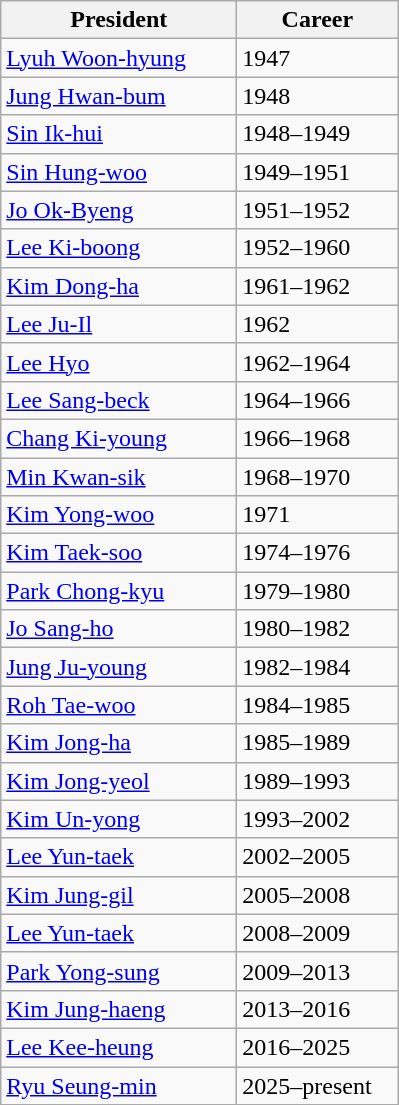<table class="wikitable sortable">
<tr>
<th width="150">President</th>
<th width="100">Career</th>
</tr>
<tr>
<td><a href='#'>Lyuh Woon-hyung</a></td>
<td>1947</td>
</tr>
<tr>
<td><a href='#'>Jung Hwan-bum</a></td>
<td>1948</td>
</tr>
<tr>
<td><a href='#'>Sin Ik-hui</a></td>
<td>1948–1949</td>
</tr>
<tr>
<td><a href='#'>Sin Hung-woo</a></td>
<td>1949–1951</td>
</tr>
<tr>
<td><a href='#'>Jo Ok-Byeng</a></td>
<td>1951–1952</td>
</tr>
<tr>
<td><a href='#'>Lee Ki-boong</a></td>
<td>1952–1960</td>
</tr>
<tr>
<td><a href='#'>Kim Dong-ha</a></td>
<td>1961–1962</td>
</tr>
<tr>
<td><a href='#'>Lee Ju-Il</a></td>
<td>1962</td>
</tr>
<tr>
<td><a href='#'>Lee Hyo</a></td>
<td>1962–1964</td>
</tr>
<tr>
<td><a href='#'>Lee Sang-beck</a></td>
<td>1964–1966</td>
</tr>
<tr>
<td><a href='#'>Chang Ki-young</a></td>
<td>1966–1968</td>
</tr>
<tr>
<td><a href='#'>Min Kwan-sik</a></td>
<td>1968–1970</td>
</tr>
<tr>
<td><a href='#'>Kim Yong-woo</a></td>
<td>1971</td>
</tr>
<tr>
<td><a href='#'>Kim Taek-soo</a></td>
<td>1974–1976</td>
</tr>
<tr>
<td><a href='#'>Park Chong-kyu</a></td>
<td>1979–1980</td>
</tr>
<tr>
<td><a href='#'>Jo Sang-ho</a></td>
<td>1980–1982</td>
</tr>
<tr>
<td><a href='#'>Jung Ju-young</a></td>
<td>1982–1984</td>
</tr>
<tr>
<td><a href='#'>Roh Tae-woo</a></td>
<td>1984–1985</td>
</tr>
<tr>
<td><a href='#'>Kim Jong-ha</a></td>
<td>1985–1989</td>
</tr>
<tr>
<td><a href='#'>Kim Jong-yeol</a></td>
<td>1989–1993</td>
</tr>
<tr>
<td><a href='#'>Kim Un-yong</a></td>
<td>1993–2002</td>
</tr>
<tr>
<td><a href='#'>Lee Yun-taek</a></td>
<td>2002–2005</td>
</tr>
<tr>
<td><a href='#'>Kim Jung-gil</a></td>
<td>2005–2008</td>
</tr>
<tr>
<td><a href='#'>Lee Yun-taek</a></td>
<td>2008–2009</td>
</tr>
<tr>
<td><a href='#'>Park Yong-sung</a></td>
<td>2009–2013</td>
</tr>
<tr>
<td><a href='#'>Kim Jung-haeng</a></td>
<td>2013–2016</td>
</tr>
<tr>
<td><a href='#'>Lee Kee-heung</a></td>
<td>2016–2025</td>
</tr>
<tr>
<td><a href='#'>Ryu Seung-min</a></td>
<td>2025–present</td>
</tr>
</table>
